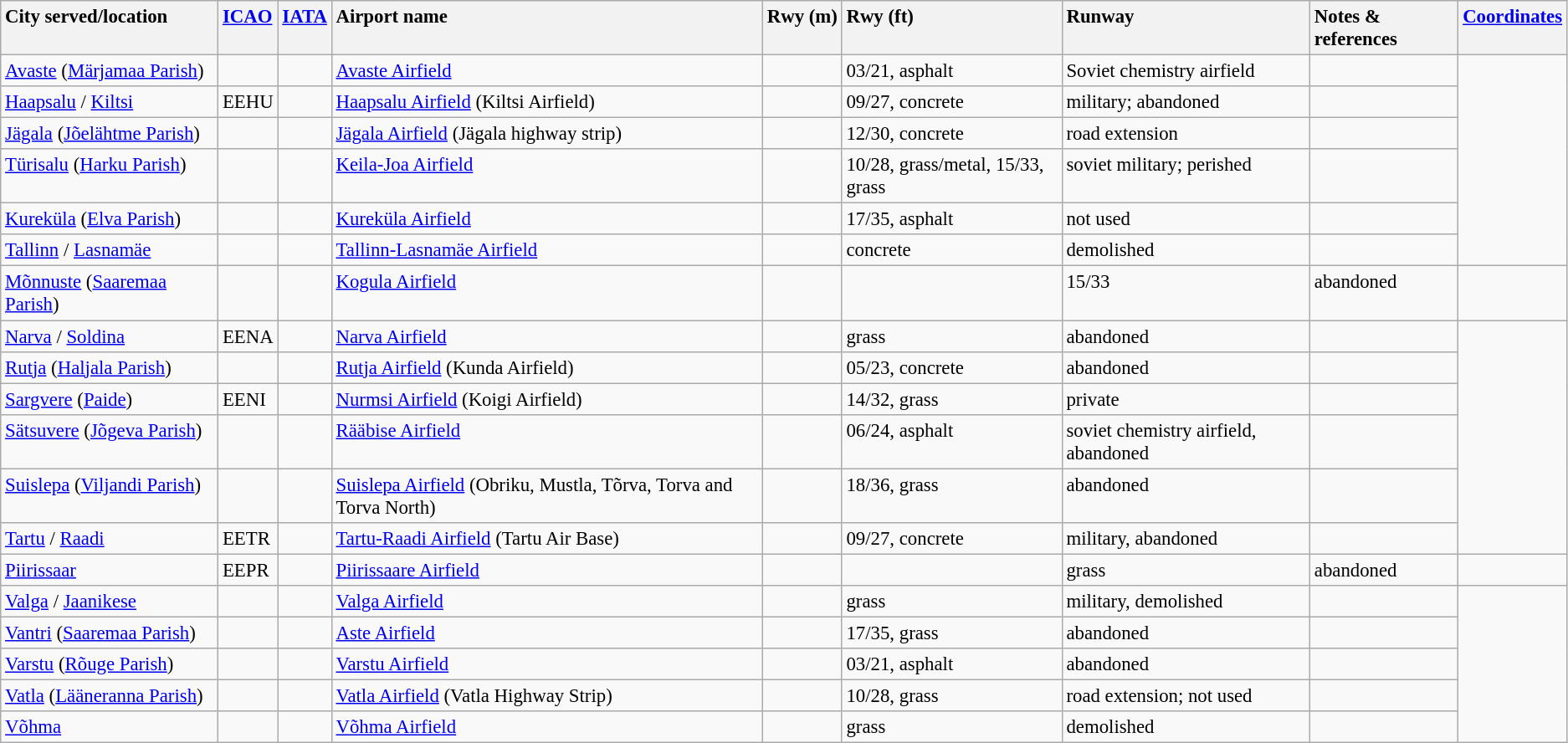<table class="wikitable sortable" style="font-size:95%;">
<tr valign="baseline">
<th style="text-align:left;">City served/location</th>
<th style="text-align:left;"><a href='#'>ICAO</a></th>
<th style="text-align:left;"><a href='#'>IATA</a></th>
<th style="text-align:left;">Airport name</th>
<th style="text-align:left;">Rwy (m)</th>
<th style="text-align:left;">Rwy (ft)</th>
<th style="text-align:left;">Runway</th>
<th style="text-align:left;">Notes & references</th>
<th style="text-align:left;"><a href='#'>Coordinates</a></th>
</tr>
<tr valign="top">
<td><a href='#'>Avaste</a> (<a href='#'>Märjamaa Parish</a>)</td>
<td> </td>
<td> </td>
<td><a href='#'>Avaste Airfield</a></td>
<td></td>
<td>03/21, asphalt</td>
<td>Soviet chemistry airfield</td>
<td></td>
</tr>
<tr valign="top">
<td><a href='#'>Haapsalu</a> / <a href='#'>Kiltsi</a></td>
<td>EEHU</td>
<td> </td>
<td><a href='#'>Haapsalu Airfield</a> (Kiltsi Airfield)</td>
<td></td>
<td>09/27, concrete</td>
<td>military; abandoned</td>
<td></td>
</tr>
<tr valign="top">
<td><a href='#'>Jägala</a> (<a href='#'>Jõelähtme Parish</a>)</td>
<td> </td>
<td> </td>
<td><a href='#'>Jägala Airfield</a> (Jägala highway strip)</td>
<td></td>
<td>12/30, concrete</td>
<td>road extension</td>
<td></td>
</tr>
<tr valign="top">
<td><a href='#'>Türisalu</a> (<a href='#'>Harku Parish</a>)</td>
<td> </td>
<td> </td>
<td><a href='#'>Keila-Joa Airfield</a></td>
<td></td>
<td>10/28, grass/metal, 15/33, grass</td>
<td>soviet military; perished</td>
<td></td>
</tr>
<tr valign="top">
<td><a href='#'>Kureküla</a> (<a href='#'>Elva Parish</a>)</td>
<td> </td>
<td> </td>
<td><a href='#'>Kureküla Airfield</a></td>
<td></td>
<td>17/35, asphalt</td>
<td>not used</td>
<td></td>
</tr>
<tr valign="top">
<td><a href='#'>Tallinn</a> / <a href='#'>Lasnamäe</a></td>
<td> </td>
<td> </td>
<td><a href='#'>Tallinn-Lasnamäe Airfield</a></td>
<td></td>
<td>concrete</td>
<td>demolished</td>
<td></td>
</tr>
<tr valign="top">
<td><a href='#'>Mõnnuste</a> (<a href='#'>Saaremaa Parish</a>)</td>
<td> </td>
<td> </td>
<td><a href='#'>Kogula Airfield</a></td>
<td></td>
<td></td>
<td>15/33</td>
<td>abandoned</td>
<td></td>
</tr>
<tr valign="top">
<td><a href='#'>Narva</a> / <a href='#'>Soldina</a></td>
<td>EENA</td>
<td> </td>
<td><a href='#'>Narva Airfield</a></td>
<td></td>
<td>grass</td>
<td>abandoned</td>
<td></td>
</tr>
<tr valign="top">
<td><a href='#'>Rutja</a> (<a href='#'>Haljala Parish</a>)</td>
<td> </td>
<td> </td>
<td><a href='#'>Rutja Airfield</a> (Kunda Airfield)</td>
<td></td>
<td>05/23, concrete</td>
<td>abandoned</td>
<td></td>
</tr>
<tr valign="top">
<td><a href='#'>Sargvere</a> (<a href='#'>Paide</a>)</td>
<td>EENI</td>
<td> </td>
<td><a href='#'>Nurmsi Airfield</a> (Koigi Airfield)</td>
<td></td>
<td>14/32, grass</td>
<td>private</td>
<td></td>
</tr>
<tr valign="top">
<td><a href='#'>Sätsuvere</a> (<a href='#'>Jõgeva Parish</a>)</td>
<td> </td>
<td> </td>
<td><a href='#'>Rääbise Airfield</a></td>
<td></td>
<td>06/24, asphalt</td>
<td>soviet chemistry airfield, abandoned</td>
<td></td>
</tr>
<tr valign="top">
<td><a href='#'>Suislepa</a> (<a href='#'>Viljandi Parish</a>)</td>
<td> </td>
<td> </td>
<td><a href='#'>Suislepa Airfield</a> (Obriku, Mustla, Tõrva, Torva and Torva North)</td>
<td></td>
<td>18/36, grass</td>
<td>abandoned</td>
<td></td>
</tr>
<tr valign="top">
<td><a href='#'>Tartu</a> / <a href='#'>Raadi</a></td>
<td>EETR</td>
<td> </td>
<td><a href='#'>Tartu-Raadi Airfield</a> (Tartu Air Base)</td>
<td></td>
<td>09/27, concrete</td>
<td>military, abandoned</td>
<td></td>
</tr>
<tr valign="top">
<td><a href='#'>Piirissaar</a></td>
<td>EEPR</td>
<td> </td>
<td><a href='#'>Piirissaare Airfield</a></td>
<td></td>
<td></td>
<td>grass</td>
<td>abandoned</td>
<td></td>
</tr>
<tr valign="top">
<td><a href='#'>Valga</a> / <a href='#'>Jaanikese</a></td>
<td> </td>
<td> </td>
<td><a href='#'>Valga Airfield</a></td>
<td></td>
<td>grass</td>
<td>military, demolished</td>
<td></td>
</tr>
<tr valign="top">
<td><a href='#'>Vantri</a> (<a href='#'>Saaremaa Parish</a>)</td>
<td> </td>
<td> </td>
<td><a href='#'>Aste Airfield</a></td>
<td></td>
<td>17/35, grass</td>
<td>abandoned</td>
<td></td>
</tr>
<tr valign="top">
<td><a href='#'>Varstu</a> (<a href='#'>Rõuge Parish</a>)</td>
<td> </td>
<td> </td>
<td><a href='#'>Varstu Airfield</a></td>
<td></td>
<td>03/21, asphalt</td>
<td>abandoned</td>
<td></td>
</tr>
<tr valign="top">
<td><a href='#'>Vatla</a> (<a href='#'>Lääneranna Parish</a>)</td>
<td> </td>
<td> </td>
<td><a href='#'>Vatla Airfield</a> (Vatla Highway Strip)</td>
<td></td>
<td>10/28, grass</td>
<td>road extension; not used</td>
<td></td>
</tr>
<tr valign="top">
<td><a href='#'>Võhma</a></td>
<td> </td>
<td> </td>
<td><a href='#'>Võhma Airfield</a></td>
<td></td>
<td>grass</td>
<td>demolished</td>
<td></td>
</tr>
</table>
